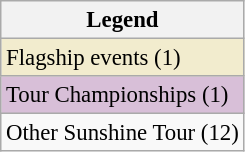<table class="wikitable" style="font-size:95%;">
<tr>
<th>Legend</th>
</tr>
<tr style="background:#f2ecce;">
<td>Flagship events (1)</td>
</tr>
<tr style="background:thistle;">
<td>Tour Championships (1)</td>
</tr>
<tr>
<td>Other Sunshine Tour (12)</td>
</tr>
</table>
